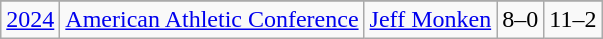<table class="wikitable">
<tr>
</tr>
<tr>
<td><a href='#'>2024</a></td>
<td><a href='#'>American Athletic Conference</a></td>
<td><a href='#'>Jeff Monken</a></td>
<td>8–0</td>
<td>11–2</td>
</tr>
</table>
